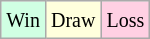<table class="wikitable">
<tr>
<td style="background:#d0ffe3;"><small>Win</small></td>
<td style="background:#ffd;"><small>Draw</small></td>
<td style="background:#ffd0e3;"><small>Loss</small></td>
</tr>
</table>
